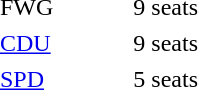<table cellpadding="2" style="width:140px; text-align:right; white-space:nowrap;">
<tr>
<td style="text-align:left;">FWG</td>
<td>9 seats</td>
</tr>
<tr>
<td style="text-align:left;"><a href='#'>CDU</a></td>
<td>9 seats</td>
</tr>
<tr>
<td style="text-align:left;"><a href='#'>SPD</a></td>
<td>5 seats</td>
</tr>
</table>
